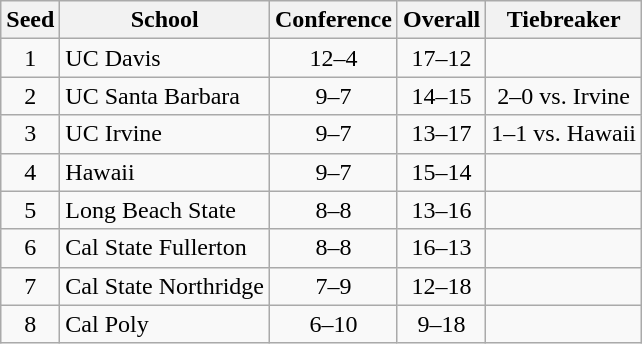<table class="wikitable" style="text-align:center">
<tr>
<th>Seed</th>
<th>School</th>
<th>Conference</th>
<th>Overall</th>
<th>Tiebreaker</th>
</tr>
<tr>
<td>1</td>
<td align=left>UC Davis</td>
<td>12–4</td>
<td>17–12</td>
<td></td>
</tr>
<tr>
<td>2</td>
<td align=left>UC Santa Barbara</td>
<td>9–7</td>
<td>14–15</td>
<td>2–0 vs. Irvine</td>
</tr>
<tr>
<td>3</td>
<td align=left>UC Irvine</td>
<td>9–7</td>
<td>13–17</td>
<td>1–1 vs. Hawaii</td>
</tr>
<tr>
<td>4</td>
<td align=left>Hawaii</td>
<td>9–7</td>
<td>15–14</td>
<td></td>
</tr>
<tr>
<td>5</td>
<td align=left>Long Beach State</td>
<td>8–8</td>
<td>13–16</td>
<td></td>
</tr>
<tr>
<td>6</td>
<td align=left>Cal State Fullerton</td>
<td>8–8</td>
<td>16–13</td>
<td></td>
</tr>
<tr>
<td>7</td>
<td align=left>Cal State Northridge</td>
<td>7–9</td>
<td>12–18</td>
<td></td>
</tr>
<tr>
<td>8</td>
<td align=left>Cal Poly</td>
<td>6–10</td>
<td>9–18</td>
<td></td>
</tr>
</table>
